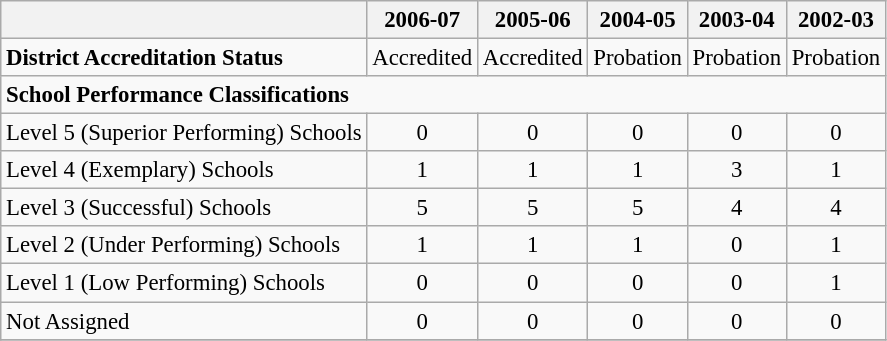<table class="wikitable" style="font-size: 95%;">
<tr>
<th></th>
<th>2006-07</th>
<th>2005-06</th>
<th>2004-05</th>
<th>2003-04</th>
<th>2002-03</th>
</tr>
<tr>
<td align="left"><strong>District Accreditation Status</strong></td>
<td align="center">Accredited</td>
<td align="center">Accredited</td>
<td align="center">Probation</td>
<td align="center">Probation</td>
<td align="center">Probation</td>
</tr>
<tr>
<td align="left" colspan="6"><strong>School Performance Classifications</strong></td>
</tr>
<tr>
<td align="left">Level 5 (Superior Performing) Schools</td>
<td align="center">0</td>
<td align="center">0</td>
<td align="center">0</td>
<td align="center">0</td>
<td align="center">0</td>
</tr>
<tr>
<td align="left">Level 4 (Exemplary) Schools</td>
<td align="center">1</td>
<td align="center">1</td>
<td align="center">1</td>
<td align="center">3</td>
<td align="center">1</td>
</tr>
<tr>
<td align="left">Level 3 (Successful) Schools</td>
<td align="center">5</td>
<td align="center">5</td>
<td align="center">5</td>
<td align="center">4</td>
<td align="center">4</td>
</tr>
<tr>
<td align="left">Level 2 (Under Performing) Schools</td>
<td align="center">1</td>
<td align="center">1</td>
<td align="center">1</td>
<td align="center">0</td>
<td align="center">1</td>
</tr>
<tr>
<td align="left">Level 1 (Low Performing) Schools</td>
<td align="center">0</td>
<td align="center">0</td>
<td align="center">0</td>
<td align="center">0</td>
<td align="center">1</td>
</tr>
<tr>
<td align="left">Not Assigned</td>
<td align="center">0</td>
<td align="center">0</td>
<td align="center">0</td>
<td align="center">0</td>
<td align="center">0</td>
</tr>
<tr>
</tr>
</table>
